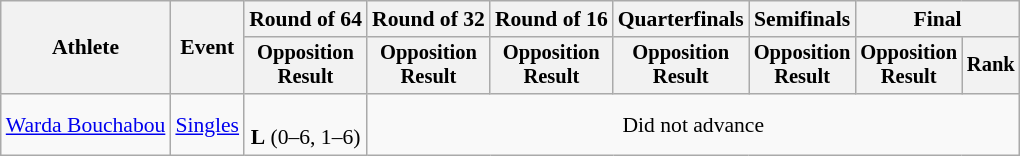<table class="wikitable" style="font-size:90%">
<tr>
<th rowspan="2">Athlete</th>
<th rowspan="2">Event</th>
<th>Round of 64</th>
<th>Round of 32</th>
<th>Round of 16</th>
<th>Quarterfinals</th>
<th>Semifinals</th>
<th colspan=2>Final</th>
</tr>
<tr style="font-size:95%">
<th>Opposition<br>Result</th>
<th>Opposition<br>Result</th>
<th>Opposition<br>Result</th>
<th>Opposition<br>Result</th>
<th>Opposition<br>Result</th>
<th>Opposition<br>Result</th>
<th>Rank</th>
</tr>
<tr align=center>
<td align=left><a href='#'>Warda Bouchabou</a></td>
<td align=left><a href='#'>Singles</a></td>
<td><br><strong>L</strong> (0–6, 1–6)</td>
<td colspan=6>Did not advance</td>
</tr>
</table>
